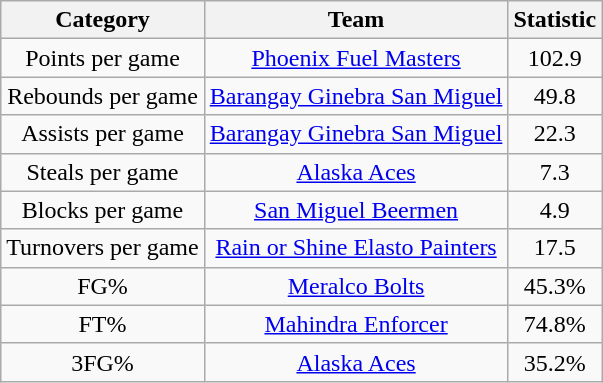<table class="wikitable" style="text-align:center">
<tr>
<th>Category</th>
<th>Team</th>
<th>Statistic</th>
</tr>
<tr>
<td>Points per game</td>
<td><a href='#'>Phoenix Fuel Masters</a></td>
<td>102.9</td>
</tr>
<tr>
<td>Rebounds per game</td>
<td><a href='#'>Barangay Ginebra San Miguel</a></td>
<td>49.8</td>
</tr>
<tr>
<td>Assists per game</td>
<td><a href='#'>Barangay Ginebra San Miguel</a></td>
<td>22.3</td>
</tr>
<tr>
<td>Steals per game</td>
<td><a href='#'>Alaska Aces</a></td>
<td>7.3</td>
</tr>
<tr>
<td>Blocks per game</td>
<td><a href='#'>San Miguel Beermen</a></td>
<td>4.9</td>
</tr>
<tr>
<td>Turnovers per game</td>
<td><a href='#'>Rain or Shine Elasto Painters</a></td>
<td>17.5</td>
</tr>
<tr>
<td>FG%</td>
<td><a href='#'>Meralco Bolts</a></td>
<td>45.3%</td>
</tr>
<tr>
<td>FT%</td>
<td><a href='#'>Mahindra Enforcer</a></td>
<td>74.8%</td>
</tr>
<tr>
<td>3FG%</td>
<td><a href='#'>Alaska Aces</a></td>
<td>35.2%</td>
</tr>
</table>
